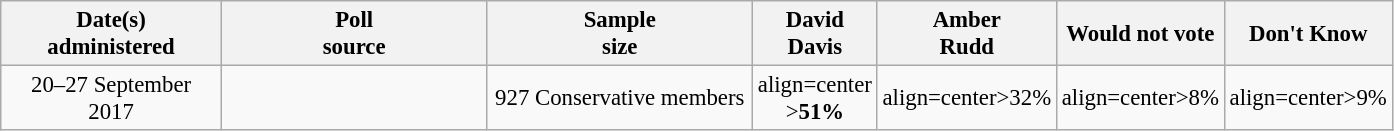<table class="wikitable" style="text-align:center;font-size:95%;line-height:18px">
<tr>
<th style="width:140px;">Date(s) <br>administered</th>
<th style="width:170px;">Poll <br>source</th>
<th style="width:170px;">Sample<br>size</th>
<th style="width:60px;">David<br>Davis</th>
<th style="width:60px;">Amber<br>Rudd</th>
<th style="width:60px;">Would not vote</th>
<th style="width:60px;">Don't Know</th>
</tr>
<tr>
<td align=center>20–27 September 2017</td>
<td align=center></td>
<td align=center>927 Conservative members</td>
<td <----Davis----> align=center ><strong>51%</strong></td>
<td <----Rudd----> align=center>32%</td>
<td <----Would not vote----> align=center>8%</td>
<td <----Don't Know----> align=center>9%</td>
</tr>
</table>
